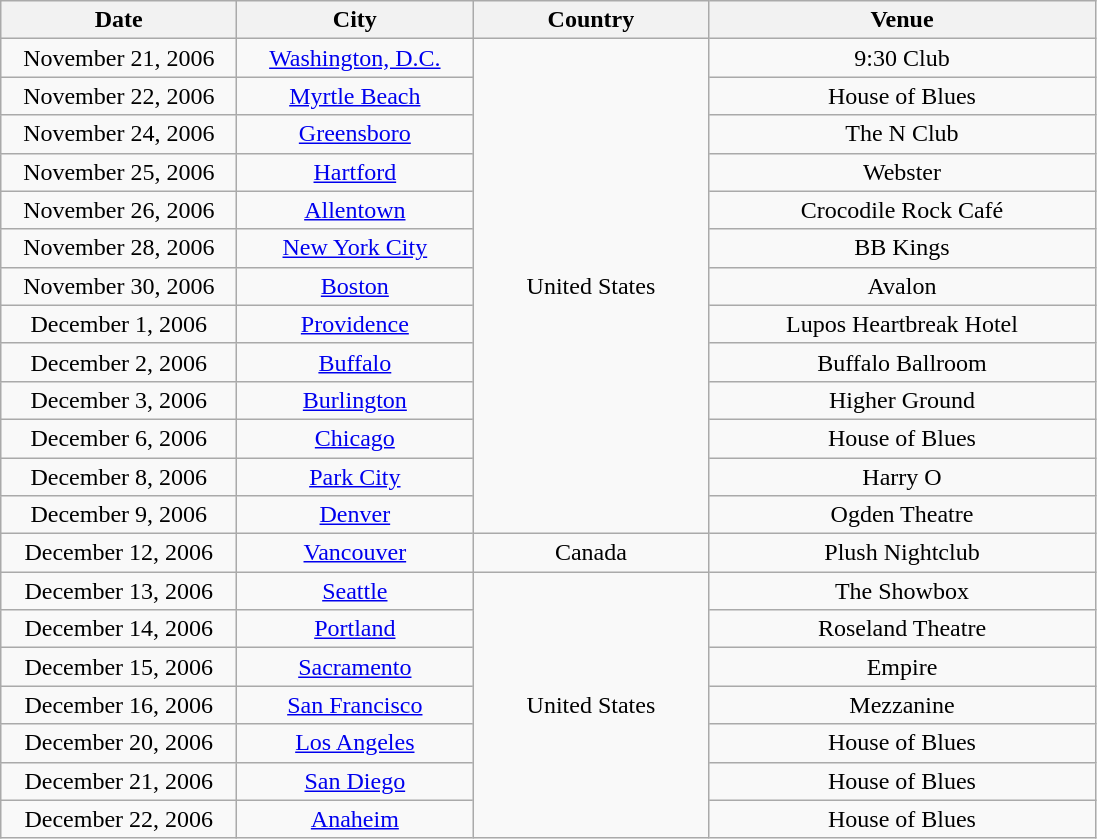<table class="wikitable" style="text-align:center;">
<tr>
<th style="width:150px;">Date</th>
<th style="width:150px;">City</th>
<th style="width:150px;">Country</th>
<th style="width:250px;">Venue</th>
</tr>
<tr>
<td>November 21, 2006</td>
<td><a href='#'>Washington, D.C.</a></td>
<td rowspan="13">United States</td>
<td>9:30 Club</td>
</tr>
<tr>
<td>November 22, 2006</td>
<td><a href='#'>Myrtle Beach</a></td>
<td>House of Blues</td>
</tr>
<tr>
<td>November 24, 2006</td>
<td><a href='#'>Greensboro</a></td>
<td>The N Club</td>
</tr>
<tr>
<td>November 25, 2006</td>
<td><a href='#'>Hartford</a></td>
<td>Webster</td>
</tr>
<tr>
<td>November 26, 2006</td>
<td><a href='#'>Allentown</a></td>
<td>Crocodile Rock Café</td>
</tr>
<tr>
<td>November 28, 2006</td>
<td><a href='#'>New York City</a></td>
<td>BB Kings</td>
</tr>
<tr>
<td>November 30, 2006</td>
<td><a href='#'>Boston</a></td>
<td>Avalon</td>
</tr>
<tr>
<td>December 1, 2006</td>
<td><a href='#'>Providence</a></td>
<td>Lupos Heartbreak Hotel</td>
</tr>
<tr>
<td>December 2, 2006</td>
<td><a href='#'>Buffalo</a></td>
<td>Buffalo Ballroom</td>
</tr>
<tr>
<td>December 3, 2006</td>
<td><a href='#'>Burlington</a></td>
<td>Higher Ground</td>
</tr>
<tr>
<td>December 6, 2006</td>
<td><a href='#'>Chicago</a></td>
<td>House of Blues</td>
</tr>
<tr>
<td>December 8, 2006</td>
<td><a href='#'>Park City</a></td>
<td>Harry O</td>
</tr>
<tr>
<td>December 9, 2006</td>
<td><a href='#'>Denver</a></td>
<td>Ogden Theatre</td>
</tr>
<tr>
<td>December 12, 2006</td>
<td><a href='#'>Vancouver</a></td>
<td>Canada</td>
<td>Plush Nightclub</td>
</tr>
<tr>
<td>December 13, 2006</td>
<td><a href='#'>Seattle</a></td>
<td rowspan="7">United States</td>
<td>The Showbox</td>
</tr>
<tr>
<td>December 14, 2006</td>
<td><a href='#'>Portland</a></td>
<td>Roseland Theatre</td>
</tr>
<tr>
<td>December 15, 2006</td>
<td><a href='#'>Sacramento</a></td>
<td>Empire</td>
</tr>
<tr>
<td>December 16, 2006</td>
<td><a href='#'>San Francisco</a></td>
<td>Mezzanine</td>
</tr>
<tr>
<td>December 20, 2006</td>
<td><a href='#'>Los Angeles</a></td>
<td>House of Blues</td>
</tr>
<tr>
<td>December 21, 2006</td>
<td><a href='#'>San Diego</a></td>
<td>House of Blues</td>
</tr>
<tr>
<td>December 22, 2006</td>
<td><a href='#'>Anaheim</a></td>
<td>House of Blues</td>
</tr>
</table>
